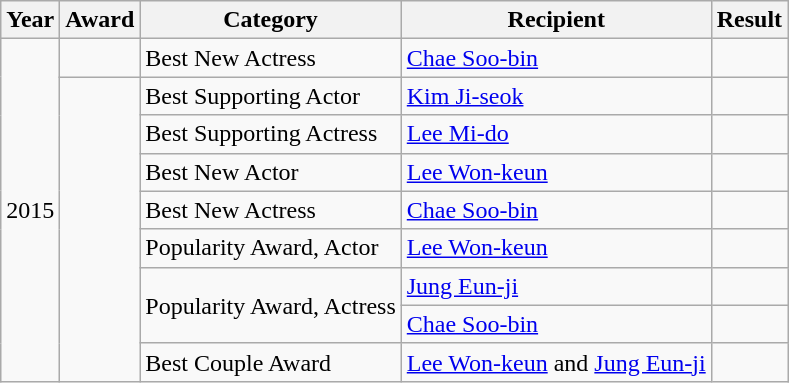<table class="wikitable">
<tr>
<th>Year</th>
<th>Award</th>
<th>Category</th>
<th>Recipient</th>
<th>Result</th>
</tr>
<tr>
<td rowspan="9">2015</td>
<td></td>
<td>Best New Actress</td>
<td><a href='#'>Chae Soo-bin</a></td>
<td></td>
</tr>
<tr>
<td rowspan="8"></td>
<td>Best Supporting Actor</td>
<td><a href='#'>Kim Ji-seok</a></td>
<td></td>
</tr>
<tr>
<td>Best Supporting Actress</td>
<td><a href='#'>Lee Mi-do</a></td>
<td></td>
</tr>
<tr>
<td>Best New Actor</td>
<td><a href='#'>Lee Won-keun</a></td>
<td></td>
</tr>
<tr>
<td>Best New Actress</td>
<td><a href='#'>Chae Soo-bin</a></td>
<td></td>
</tr>
<tr>
<td>Popularity Award, Actor</td>
<td><a href='#'>Lee Won-keun</a></td>
<td></td>
</tr>
<tr>
<td rowspan="2">Popularity Award, Actress</td>
<td><a href='#'>Jung Eun-ji</a></td>
<td></td>
</tr>
<tr>
<td><a href='#'>Chae Soo-bin</a></td>
<td></td>
</tr>
<tr>
<td>Best Couple Award</td>
<td><a href='#'>Lee Won-keun</a> and <a href='#'>Jung Eun-ji</a></td>
<td></td>
</tr>
</table>
